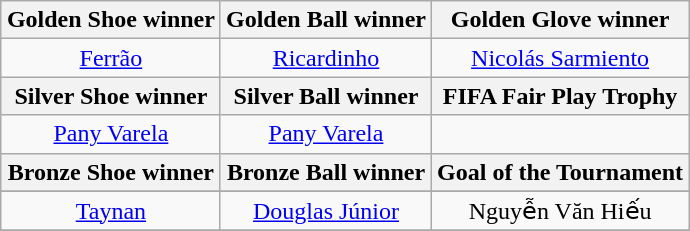<table class="wikitable" style="margin: 0 auto;">
<tr>
<th>Golden Shoe winner</th>
<th>Golden Ball winner</th>
<th>Golden Glove winner</th>
</tr>
<tr>
<td align=center> <a href='#'>Ferrão</a></td>
<td align=center> <a href='#'>Ricardinho</a></td>
<td align=center> <a href='#'>Nicolás Sarmiento</a></td>
</tr>
<tr>
<th>Silver Shoe winner</th>
<th>Silver Ball winner</th>
<th>FIFA Fair Play Trophy</th>
</tr>
<tr>
<td align=center> <a href='#'>Pany Varela</a></td>
<td align=center> <a href='#'>Pany Varela</a></td>
<td align=center></td>
</tr>
<tr>
<th>Bronze Shoe winner</th>
<th>Bronze Ball winner</th>
<th>Goal of the Tournament</th>
</tr>
<tr>
</tr>
<tr>
</tr>
<tr>
<td align=center> <a href='#'>Taynan</a></td>
<td align=center> <a href='#'>Douglas Júnior</a></td>
<td align=center> Nguyễn Văn Hiếu</td>
</tr>
<tr>
</tr>
</table>
